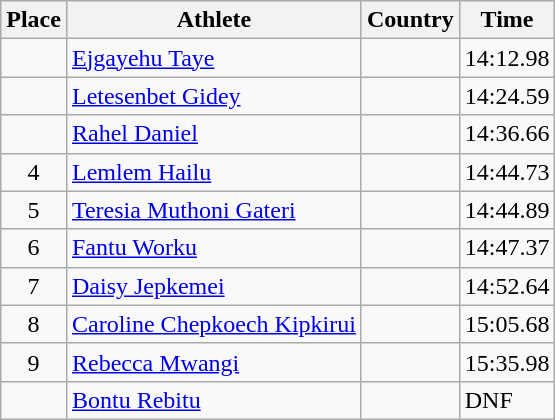<table class="wikitable">
<tr>
<th>Place</th>
<th>Athlete</th>
<th>Country</th>
<th>Time</th>
</tr>
<tr>
<td align=center></td>
<td><a href='#'>Ejgayehu Taye</a></td>
<td></td>
<td>14:12.98</td>
</tr>
<tr>
<td align=center></td>
<td><a href='#'>Letesenbet Gidey</a></td>
<td></td>
<td>14:24.59</td>
</tr>
<tr>
<td align=center></td>
<td><a href='#'>Rahel Daniel</a></td>
<td></td>
<td>14:36.66</td>
</tr>
<tr>
<td align=center>4</td>
<td><a href='#'>Lemlem Hailu</a></td>
<td></td>
<td>14:44.73</td>
</tr>
<tr>
<td align=center>5</td>
<td><a href='#'>Teresia Muthoni Gateri</a></td>
<td></td>
<td>14:44.89</td>
</tr>
<tr>
<td align=center>6</td>
<td><a href='#'>Fantu Worku</a></td>
<td></td>
<td>14:47.37</td>
</tr>
<tr>
<td align=center>7</td>
<td><a href='#'>Daisy Jepkemei</a></td>
<td></td>
<td>14:52.64</td>
</tr>
<tr>
<td align=center>8</td>
<td><a href='#'>Caroline Chepkoech Kipkirui</a></td>
<td></td>
<td>15:05.68</td>
</tr>
<tr>
<td align=center>9</td>
<td><a href='#'>Rebecca Mwangi</a></td>
<td></td>
<td>15:35.98</td>
</tr>
<tr>
<td align=center></td>
<td><a href='#'>Bontu Rebitu</a></td>
<td></td>
<td>DNF</td>
</tr>
</table>
